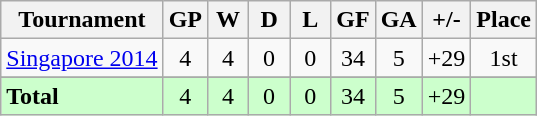<table class="wikitable" style="text-align:center;">
<tr>
<th>Tournament</th>
<th width=20>GP</th>
<th width=20>W</th>
<th width=20>D</th>
<th width=20>L</th>
<th width=20>GF</th>
<th width=20>GA</th>
<th width=20>+/-</th>
<th width=20>Place</th>
</tr>
<tr>
<td style="text-align:left;"><a href='#'>Singapore 2014</a></td>
<td>4</td>
<td>4</td>
<td>0</td>
<td>0</td>
<td>34</td>
<td>5</td>
<td>+29</td>
<td>1st</td>
</tr>
<tr>
</tr>
<tr style="background:#ccffcc;">
<td style="text-align:left;"><strong>Total</strong></td>
<td>4</td>
<td>4</td>
<td>0</td>
<td>0</td>
<td>34</td>
<td>5</td>
<td>+29</td>
<td></td>
</tr>
</table>
